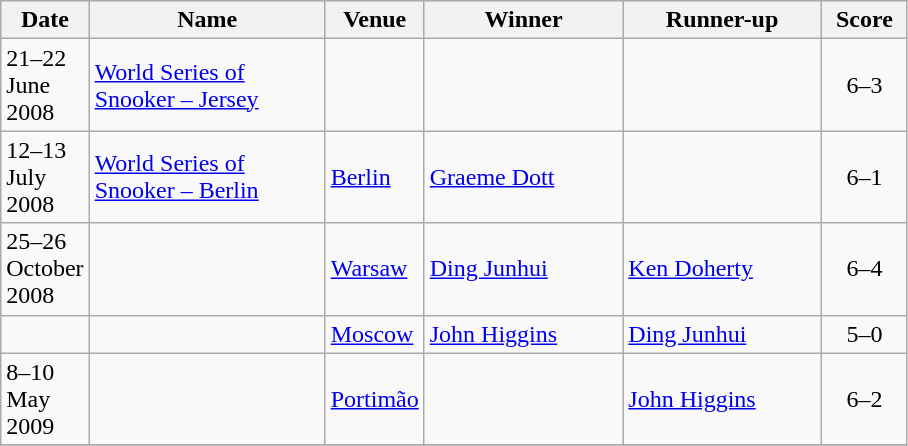<table class = "wikitable">
<tr style="background:#efefef;">
<th width=30>Date</th>
<th width=150>Name</th>
<th width=30>Venue</th>
<th width=125>Winner</th>
<th width=125>Runner-up</th>
<th width=50 align="center">Score</th>
</tr>
<tr>
<td>21–22 June 2008</td>
<td><a href='#'>World Series of Snooker – Jersey</a></td>
<td></td>
<td></td>
<td></td>
<td align="center">6–3</td>
</tr>
<tr>
<td>12–13 July 2008</td>
<td><a href='#'>World Series of Snooker – Berlin</a></td>
<td><a href='#'>Berlin</a></td>
<td> <a href='#'>Graeme Dott</a></td>
<td></td>
<td align="center">6–1</td>
</tr>
<tr>
<td>25–26 October 2008</td>
<td></td>
<td><a href='#'>Warsaw</a></td>
<td> <a href='#'>Ding Junhui</a></td>
<td> <a href='#'>Ken Doherty</a></td>
<td align="center">6–4</td>
</tr>
<tr>
<td></td>
<td></td>
<td><a href='#'>Moscow</a></td>
<td> <a href='#'>John Higgins</a></td>
<td> <a href='#'>Ding Junhui</a></td>
<td align="center">5–0</td>
</tr>
<tr>
<td>8–10 May 2009</td>
<td></td>
<td><a href='#'>Portimão</a></td>
<td></td>
<td> <a href='#'>John Higgins</a></td>
<td align="center">6–2</td>
</tr>
<tr>
</tr>
</table>
